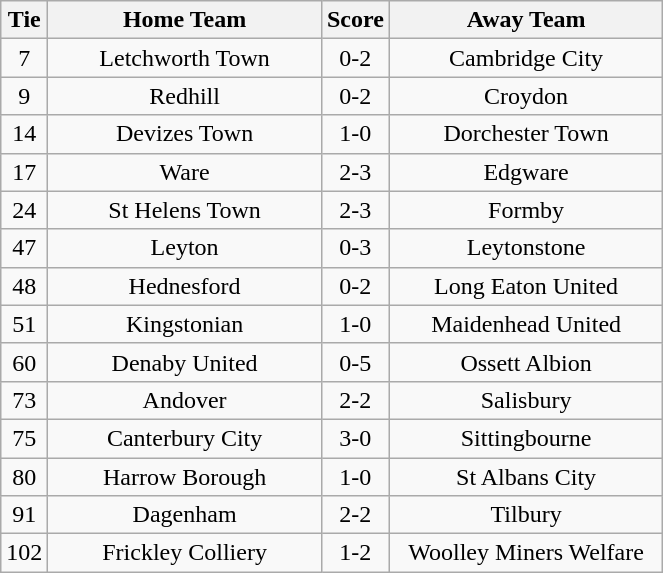<table class="wikitable" style="text-align:center;">
<tr>
<th width=20>Tie</th>
<th width=175>Home Team</th>
<th width=20>Score</th>
<th width=175>Away Team</th>
</tr>
<tr>
<td>7</td>
<td>Letchworth Town</td>
<td>0-2</td>
<td>Cambridge City</td>
</tr>
<tr>
<td>9</td>
<td>Redhill</td>
<td>0-2</td>
<td>Croydon</td>
</tr>
<tr>
<td>14</td>
<td>Devizes Town</td>
<td>1-0</td>
<td>Dorchester Town</td>
</tr>
<tr>
<td>17</td>
<td>Ware</td>
<td>2-3</td>
<td>Edgware</td>
</tr>
<tr>
<td>24</td>
<td>St Helens Town</td>
<td>2-3</td>
<td>Formby</td>
</tr>
<tr>
<td>47</td>
<td>Leyton</td>
<td>0-3</td>
<td>Leytonstone</td>
</tr>
<tr>
<td>48</td>
<td>Hednesford</td>
<td>0-2</td>
<td>Long Eaton United</td>
</tr>
<tr>
<td>51</td>
<td>Kingstonian</td>
<td>1-0</td>
<td>Maidenhead United</td>
</tr>
<tr>
<td>60</td>
<td>Denaby United</td>
<td>0-5</td>
<td>Ossett Albion</td>
</tr>
<tr>
<td>73</td>
<td>Andover</td>
<td>2-2</td>
<td>Salisbury</td>
</tr>
<tr>
<td>75</td>
<td>Canterbury City</td>
<td>3-0</td>
<td>Sittingbourne</td>
</tr>
<tr>
<td>80</td>
<td>Harrow Borough</td>
<td>1-0</td>
<td>St Albans City</td>
</tr>
<tr>
<td>91</td>
<td>Dagenham</td>
<td>2-2</td>
<td>Tilbury</td>
</tr>
<tr>
<td>102</td>
<td>Frickley Colliery</td>
<td>1-2</td>
<td>Woolley Miners Welfare</td>
</tr>
</table>
